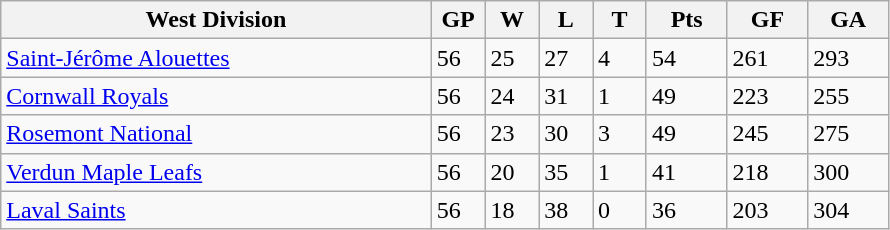<table class="wikitable">
<tr>
<th bgcolor="#DDDDFF" width="40%">West Division</th>
<th bgcolor="#DDDDFF" width="5%">GP</th>
<th bgcolor="#DDDDFF" width="5%">W</th>
<th bgcolor="#DDDDFF" width="5%">L</th>
<th bgcolor="#DDDDFF" width="5%">T</th>
<th bgcolor="#DDDDFF" width="7.5%">Pts</th>
<th bgcolor="#DDDDFF" width="7.5%">GF</th>
<th bgcolor="#DDDDFF" width="7.5%">GA</th>
</tr>
<tr>
<td><a href='#'>Saint-Jérôme Alouettes</a></td>
<td>56</td>
<td>25</td>
<td>27</td>
<td>4</td>
<td>54</td>
<td>261</td>
<td>293</td>
</tr>
<tr>
<td><a href='#'>Cornwall Royals</a></td>
<td>56</td>
<td>24</td>
<td>31</td>
<td>1</td>
<td>49</td>
<td>223</td>
<td>255</td>
</tr>
<tr>
<td><a href='#'>Rosemont National</a></td>
<td>56</td>
<td>23</td>
<td>30</td>
<td>3</td>
<td>49</td>
<td>245</td>
<td>275</td>
</tr>
<tr>
<td><a href='#'>Verdun Maple Leafs</a></td>
<td>56</td>
<td>20</td>
<td>35</td>
<td>1</td>
<td>41</td>
<td>218</td>
<td>300</td>
</tr>
<tr>
<td><a href='#'>Laval Saints</a></td>
<td>56</td>
<td>18</td>
<td>38</td>
<td>0</td>
<td>36</td>
<td>203</td>
<td>304</td>
</tr>
</table>
